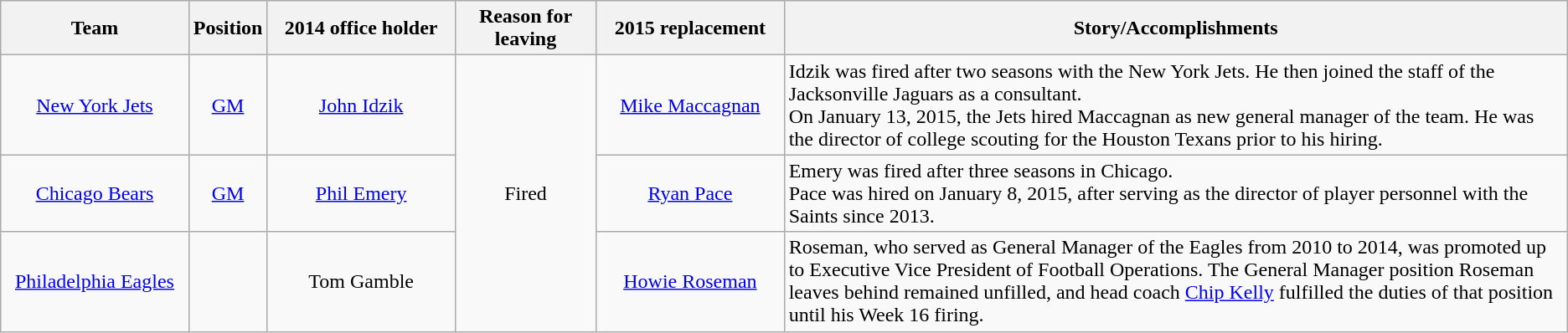<table class="wikitable sortable">
<tr>
<th style="width:12%;">Team</th>
<th style="width:5%;">Position</th>
<th style="width:12%;">2014 office holder</th>
<th style="width:9%;">Reason for leaving</th>
<th style="width:12%;">2015 replacement</th>
<th class="unsortable">Story/Accomplishments</th>
</tr>
<tr>
<td style="text-align:center;"><a href='#'>New York Jets</a></td>
<td style="text-align:center;"><a href='#'>GM</a></td>
<td style="text-align:center;"><a href='#'>John Idzik</a></td>
<td rowspan="3" style="text-align:center;">Fired</td>
<td style="text-align:center;"><a href='#'>Mike Maccagnan</a></td>
<td>Idzik was fired after two seasons with the New York Jets.  He then joined the staff of the Jacksonville Jaguars as a consultant.<br>On January 13, 2015, the Jets hired Maccagnan as new general manager of the team. He was the director of college scouting for the Houston Texans prior to his hiring.</td>
</tr>
<tr>
<td style="text-align:center;"><a href='#'>Chicago Bears</a></td>
<td style="text-align:center;"><a href='#'>GM</a></td>
<td style="text-align:center;"><a href='#'>Phil Emery</a></td>
<td style="text-align:center;"><a href='#'>Ryan Pace</a></td>
<td>Emery was fired after three seasons in Chicago.<br>Pace was hired on January 8, 2015, after serving as the director of player personnel with the Saints since 2013.</td>
</tr>
<tr>
<td style="text-align:center;"><a href='#'>Philadelphia Eagles</a></td>
<td style="text-align:center;"><a href='#'></a></td>
<td style="text-align:center;">Tom Gamble</td>
<td style="text-align:center;"><a href='#'>Howie Roseman</a></td>
<td>Roseman, who served as General Manager of the Eagles from 2010 to 2014, was promoted up to Executive Vice President of Football Operations. The General Manager position Roseman leaves behind remained unfilled, and head coach <a href='#'>Chip Kelly</a> fulfilled the duties of that position until his Week 16 firing.</td>
</tr>
</table>
